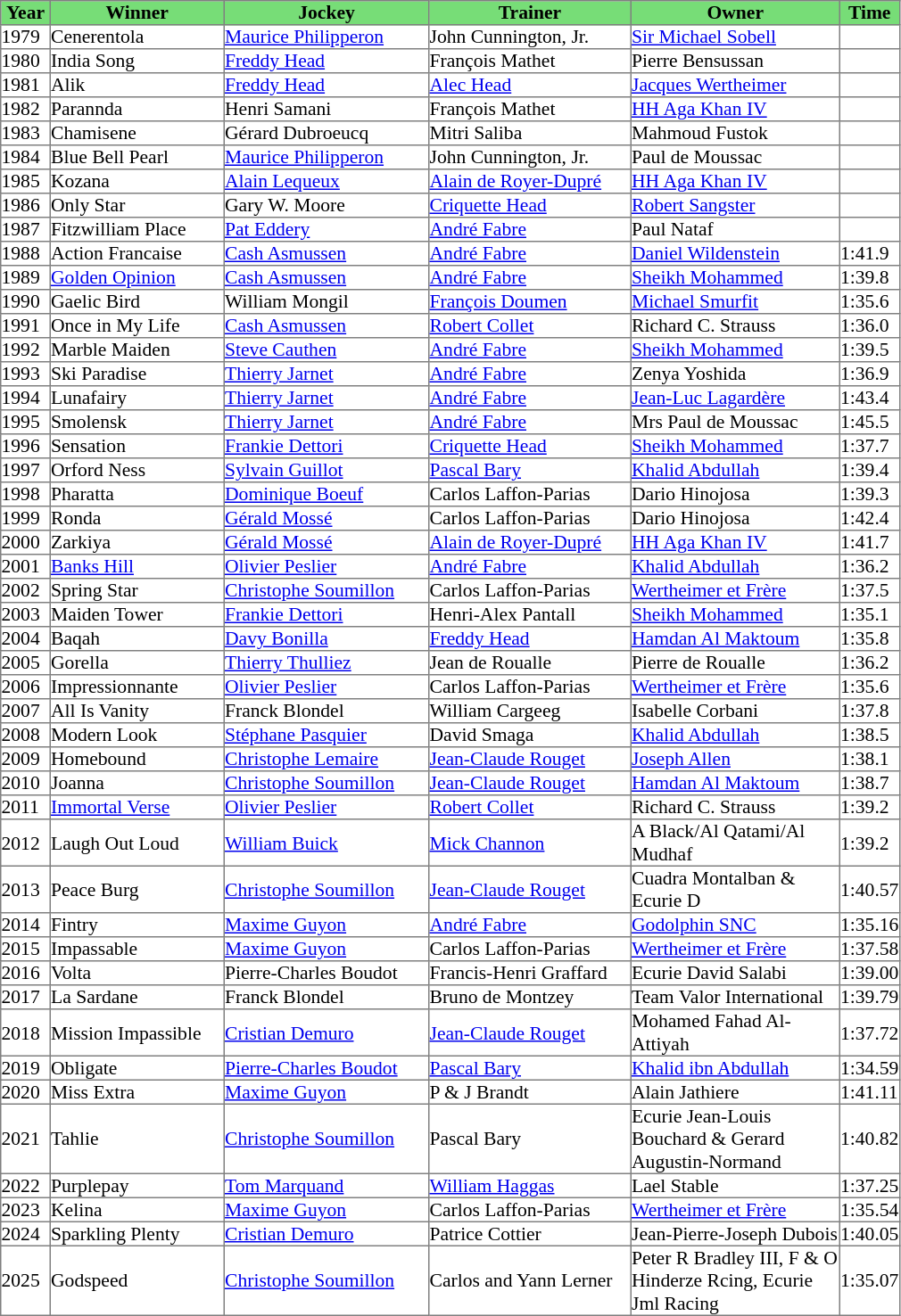<table class = "sortable" | border="1" cellpadding="0" style="border-collapse: collapse; font-size:90%">
<tr bgcolor="#77dd77" align="center">
<th width="36px"><strong>Year</strong><br></th>
<th width="129px"><strong>Winner</strong><br></th>
<th width="152px"><strong>Jockey</strong><br></th>
<th width="150px"><strong>Trainer</strong><br></th>
<th width="155px"><strong>Owner</strong><br></th>
<th><strong>Time</strong><br></th>
</tr>
<tr>
<td>1979</td>
<td>Cenerentola</td>
<td><a href='#'>Maurice Philipperon</a></td>
<td>John Cunnington, Jr.</td>
<td><a href='#'>Sir Michael Sobell</a></td>
<td></td>
</tr>
<tr>
<td>1980</td>
<td>India Song</td>
<td><a href='#'>Freddy Head</a></td>
<td>François Mathet</td>
<td>Pierre Bensussan</td>
<td></td>
</tr>
<tr>
<td>1981</td>
<td>Alik</td>
<td><a href='#'>Freddy Head</a></td>
<td><a href='#'>Alec Head</a></td>
<td><a href='#'>Jacques Wertheimer</a></td>
<td></td>
</tr>
<tr>
<td>1982</td>
<td>Parannda</td>
<td>Henri Samani</td>
<td>François Mathet</td>
<td><a href='#'>HH Aga Khan IV</a></td>
<td></td>
</tr>
<tr>
<td>1983</td>
<td>Chamisene</td>
<td>Gérard Dubroeucq</td>
<td>Mitri Saliba</td>
<td>Mahmoud Fustok</td>
<td></td>
</tr>
<tr>
<td>1984</td>
<td>Blue Bell Pearl</td>
<td><a href='#'>Maurice Philipperon</a></td>
<td>John Cunnington, Jr.</td>
<td>Paul de Moussac</td>
<td></td>
</tr>
<tr>
<td>1985</td>
<td>Kozana</td>
<td><a href='#'>Alain Lequeux</a></td>
<td><a href='#'>Alain de Royer-Dupré</a></td>
<td><a href='#'>HH Aga Khan IV</a></td>
<td></td>
</tr>
<tr>
<td>1986</td>
<td>Only Star</td>
<td>Gary W. Moore</td>
<td><a href='#'>Criquette Head</a></td>
<td><a href='#'>Robert Sangster</a></td>
<td></td>
</tr>
<tr>
<td>1987</td>
<td>Fitzwilliam Place</td>
<td><a href='#'>Pat Eddery</a></td>
<td><a href='#'>André Fabre</a></td>
<td>Paul Nataf</td>
<td></td>
</tr>
<tr>
<td>1988</td>
<td>Action Francaise</td>
<td><a href='#'>Cash Asmussen</a></td>
<td><a href='#'>André Fabre</a></td>
<td><a href='#'>Daniel Wildenstein</a></td>
<td>1:41.9</td>
</tr>
<tr>
<td>1989</td>
<td><a href='#'>Golden Opinion</a></td>
<td><a href='#'>Cash Asmussen</a></td>
<td><a href='#'>André Fabre</a></td>
<td><a href='#'>Sheikh Mohammed</a></td>
<td>1:39.8</td>
</tr>
<tr>
<td>1990</td>
<td>Gaelic Bird</td>
<td>William Mongil</td>
<td><a href='#'>François Doumen</a></td>
<td><a href='#'>Michael Smurfit</a></td>
<td>1:35.6</td>
</tr>
<tr>
<td>1991</td>
<td>Once in My Life</td>
<td><a href='#'>Cash Asmussen</a></td>
<td><a href='#'>Robert Collet</a></td>
<td>Richard C. Strauss</td>
<td>1:36.0</td>
</tr>
<tr>
<td>1992</td>
<td>Marble Maiden</td>
<td><a href='#'>Steve Cauthen</a></td>
<td><a href='#'>André Fabre</a></td>
<td><a href='#'>Sheikh Mohammed</a></td>
<td>1:39.5</td>
</tr>
<tr>
<td>1993</td>
<td>Ski Paradise</td>
<td><a href='#'>Thierry Jarnet</a></td>
<td><a href='#'>André Fabre</a></td>
<td>Zenya Yoshida</td>
<td>1:36.9</td>
</tr>
<tr>
<td>1994</td>
<td>Lunafairy</td>
<td><a href='#'>Thierry Jarnet</a></td>
<td><a href='#'>André Fabre</a></td>
<td><a href='#'>Jean-Luc Lagardère</a></td>
<td>1:43.4</td>
</tr>
<tr>
<td>1995</td>
<td>Smolensk</td>
<td><a href='#'>Thierry Jarnet</a></td>
<td><a href='#'>André Fabre</a></td>
<td>Mrs Paul de Moussac</td>
<td>1:45.5</td>
</tr>
<tr>
<td>1996</td>
<td>Sensation</td>
<td><a href='#'>Frankie Dettori</a></td>
<td><a href='#'>Criquette Head</a></td>
<td><a href='#'>Sheikh Mohammed</a></td>
<td>1:37.7</td>
</tr>
<tr>
<td>1997</td>
<td>Orford Ness</td>
<td><a href='#'>Sylvain Guillot</a></td>
<td><a href='#'>Pascal Bary</a></td>
<td><a href='#'>Khalid Abdullah</a></td>
<td>1:39.4</td>
</tr>
<tr>
<td>1998</td>
<td>Pharatta</td>
<td><a href='#'>Dominique Boeuf</a></td>
<td>Carlos Laffon-Parias</td>
<td>Dario Hinojosa</td>
<td>1:39.3</td>
</tr>
<tr>
<td>1999</td>
<td>Ronda</td>
<td><a href='#'>Gérald Mossé</a></td>
<td>Carlos Laffon-Parias</td>
<td>Dario Hinojosa</td>
<td>1:42.4</td>
</tr>
<tr>
<td>2000</td>
<td>Zarkiya</td>
<td><a href='#'>Gérald Mossé</a></td>
<td><a href='#'>Alain de Royer-Dupré</a></td>
<td><a href='#'>HH Aga Khan IV</a></td>
<td>1:41.7</td>
</tr>
<tr>
<td>2001</td>
<td><a href='#'>Banks Hill</a></td>
<td><a href='#'>Olivier Peslier</a></td>
<td><a href='#'>André Fabre</a></td>
<td><a href='#'>Khalid Abdullah</a></td>
<td>1:36.2</td>
</tr>
<tr>
<td>2002</td>
<td>Spring Star</td>
<td><a href='#'>Christophe Soumillon</a></td>
<td>Carlos Laffon-Parias</td>
<td><a href='#'>Wertheimer et Frère</a></td>
<td>1:37.5</td>
</tr>
<tr>
<td>2003</td>
<td>Maiden Tower</td>
<td><a href='#'>Frankie Dettori</a></td>
<td>Henri-Alex Pantall</td>
<td><a href='#'>Sheikh Mohammed</a></td>
<td>1:35.1</td>
</tr>
<tr>
<td>2004</td>
<td>Baqah</td>
<td><a href='#'>Davy Bonilla</a></td>
<td><a href='#'>Freddy Head</a></td>
<td><a href='#'>Hamdan Al Maktoum</a></td>
<td>1:35.8</td>
</tr>
<tr>
<td>2005</td>
<td>Gorella</td>
<td><a href='#'>Thierry Thulliez</a></td>
<td>Jean de Roualle</td>
<td>Pierre de Roualle</td>
<td>1:36.2</td>
</tr>
<tr>
<td>2006</td>
<td>Impressionnante</td>
<td><a href='#'>Olivier Peslier</a></td>
<td>Carlos Laffon-Parias</td>
<td><a href='#'>Wertheimer et Frère</a></td>
<td>1:35.6</td>
</tr>
<tr>
<td>2007</td>
<td>All Is Vanity</td>
<td>Franck Blondel</td>
<td>William Cargeeg</td>
<td>Isabelle Corbani</td>
<td>1:37.8</td>
</tr>
<tr>
<td>2008</td>
<td>Modern Look</td>
<td><a href='#'>Stéphane Pasquier</a></td>
<td>David Smaga</td>
<td><a href='#'>Khalid Abdullah</a></td>
<td>1:38.5</td>
</tr>
<tr>
<td>2009</td>
<td>Homebound</td>
<td><a href='#'>Christophe Lemaire</a></td>
<td><a href='#'>Jean-Claude Rouget</a></td>
<td><a href='#'>Joseph Allen</a></td>
<td>1:38.1</td>
</tr>
<tr>
<td>2010</td>
<td>Joanna</td>
<td><a href='#'>Christophe Soumillon</a></td>
<td><a href='#'>Jean-Claude Rouget</a></td>
<td><a href='#'>Hamdan Al Maktoum</a></td>
<td>1:38.7</td>
</tr>
<tr>
<td>2011</td>
<td><a href='#'>Immortal Verse</a></td>
<td><a href='#'>Olivier Peslier</a></td>
<td><a href='#'>Robert Collet</a></td>
<td>Richard C. Strauss</td>
<td>1:39.2</td>
</tr>
<tr>
<td>2012</td>
<td>Laugh Out Loud</td>
<td><a href='#'>William Buick</a></td>
<td><a href='#'>Mick Channon</a></td>
<td>A Black/Al Qatami/Al Mudhaf</td>
<td>1:39.2</td>
</tr>
<tr>
<td>2013</td>
<td>Peace Burg</td>
<td><a href='#'>Christophe Soumillon</a></td>
<td><a href='#'>Jean-Claude Rouget</a></td>
<td>Cuadra Montalban & Ecurie D</td>
<td>1:40.57</td>
</tr>
<tr>
<td>2014</td>
<td>Fintry</td>
<td><a href='#'>Maxime Guyon</a></td>
<td><a href='#'>André Fabre</a></td>
<td><a href='#'>Godolphin SNC</a></td>
<td>1:35.16</td>
</tr>
<tr>
<td>2015</td>
<td>Impassable</td>
<td><a href='#'>Maxime Guyon</a></td>
<td>Carlos Laffon-Parias</td>
<td><a href='#'>Wertheimer et Frère</a></td>
<td>1:37.58</td>
</tr>
<tr>
<td>2016</td>
<td>Volta</td>
<td>Pierre-Charles Boudot</td>
<td>Francis-Henri Graffard</td>
<td>Ecurie David Salabi</td>
<td>1:39.00</td>
</tr>
<tr>
<td>2017</td>
<td>La Sardane</td>
<td>Franck Blondel</td>
<td>Bruno de Montzey</td>
<td>Team Valor International</td>
<td>1:39.79</td>
</tr>
<tr>
<td>2018</td>
<td>Mission Impassible</td>
<td><a href='#'>Cristian Demuro</a></td>
<td><a href='#'>Jean-Claude Rouget</a></td>
<td>Mohamed Fahad Al-Attiyah</td>
<td>1:37.72</td>
</tr>
<tr>
<td>2019</td>
<td>Obligate</td>
<td><a href='#'>Pierre-Charles Boudot</a></td>
<td><a href='#'>Pascal Bary</a></td>
<td><a href='#'>Khalid ibn Abdullah</a></td>
<td>1:34.59</td>
</tr>
<tr>
<td>2020</td>
<td>Miss Extra</td>
<td><a href='#'>Maxime Guyon</a></td>
<td>P & J Brandt</td>
<td>Alain Jathiere</td>
<td>1:41.11</td>
</tr>
<tr>
<td>2021</td>
<td>Tahlie</td>
<td><a href='#'>Christophe Soumillon</a></td>
<td>Pascal Bary</td>
<td>Ecurie Jean-Louis Bouchard & Gerard Augustin-Normand</td>
<td>1:40.82</td>
</tr>
<tr>
<td>2022</td>
<td>Purplepay</td>
<td><a href='#'>Tom Marquand</a></td>
<td><a href='#'>William Haggas</a></td>
<td>Lael Stable</td>
<td>1:37.25</td>
</tr>
<tr>
<td>2023</td>
<td>Kelina</td>
<td><a href='#'>Maxime Guyon</a></td>
<td>Carlos Laffon-Parias</td>
<td><a href='#'>Wertheimer et Frère</a></td>
<td>1:35.54</td>
</tr>
<tr>
<td>2024</td>
<td>Sparkling Plenty</td>
<td><a href='#'>Cristian Demuro</a></td>
<td>Patrice Cottier</td>
<td>Jean-Pierre-Joseph Dubois</td>
<td>1:40.05</td>
</tr>
<tr>
<td>2025</td>
<td>Godspeed</td>
<td><a href='#'>Christophe Soumillon</a></td>
<td>Carlos and Yann Lerner</td>
<td>Peter R Bradley III, F & O Hinderze Rcing, Ecurie Jml Racing</td>
<td>1:35.07</td>
</tr>
</table>
